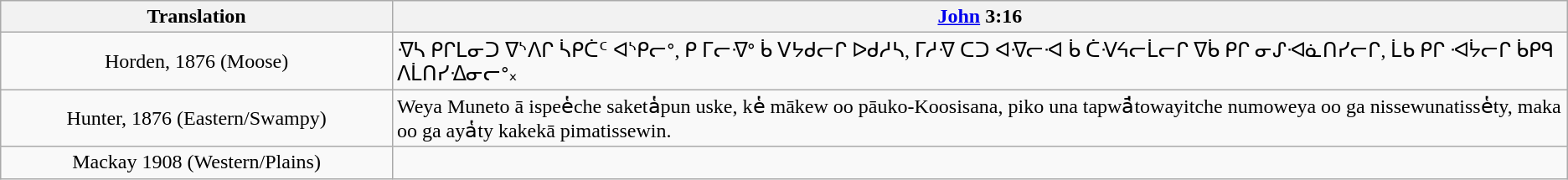<table class="wikitable">
<tr>
<th style="width:25%;">Translation</th>
<th colspan=2><a href='#'>John</a> 3:16</th>
</tr>
<tr>
<td style="text-align:center;">Horden, 1876 (Moose)</td>
<td>ᐌᓴ ᑭᒋᒪᓂᑐ ᐁᔅᐱᒋ ᓵᑭᑖᑦ ᐊᔅᑭᓕᐤ, ᑭ ᒥᓕᐌᐤ ᑳ ᐯᔭᑯᓕᒋ ᐅᑯᓱᓴ, ᒥᓱᐌ ᑕᑐ ᐊᐌᓕᐗ ᑳ ᑖᐺᔦᓕᒫᓕᒋ ᐁᑳ ᑭᒋ ᓂᔑᐗᓈᑎᓯᓕᒋ, ᒫᑲ ᑭᒋ ᐗᔮᓕᒋ ᑳᑭᑫ ᐱᒫᑎᓯᐎᓂᓕᐤ᙮<br></td>
</tr>
<tr>
<td style="text-align:center;">Hunter, 1876 (Eastern/Swampy)</td>
<td>Weya Muneto ā ispee̔che saketa̔pun uske, ke̔ mākew oo pāuko-Koosisana, piko una tapwā̔towayitche numoweya oo ga nissewunatisse̔ty, maka oo ga aya̔ty kakekā pimatissewin.<br></td>
</tr>
<tr>
<td style="text-align:center;">Mackay 1908 (Western/Plains)</td>
<td></td>
</tr>
</table>
